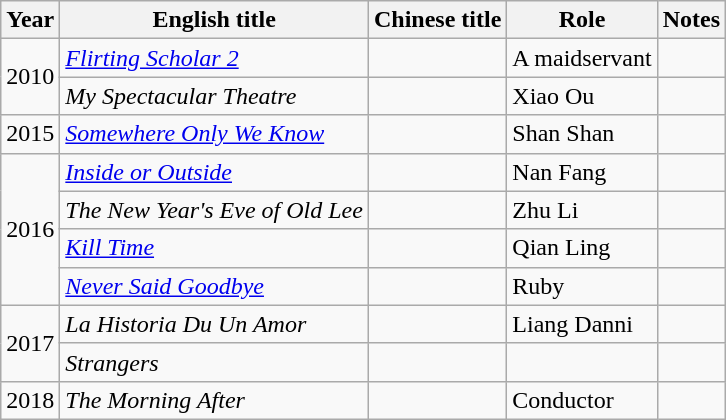<table class="wikitable">
<tr>
<th>Year</th>
<th>English title</th>
<th>Chinese title</th>
<th>Role</th>
<th>Notes</th>
</tr>
<tr>
<td rowspan="2">2010</td>
<td><em><a href='#'>Flirting Scholar 2</a></em></td>
<td></td>
<td>A maidservant</td>
<td></td>
</tr>
<tr>
<td><em>My Spectacular Theatre</em></td>
<td></td>
<td>Xiao Ou</td>
<td></td>
</tr>
<tr>
<td>2015</td>
<td><em><a href='#'>Somewhere Only We Know</a></em></td>
<td></td>
<td>Shan Shan</td>
<td></td>
</tr>
<tr>
<td rowspan="4">2016</td>
<td><em><a href='#'>Inside or Outside</a></em></td>
<td></td>
<td>Nan Fang</td>
<td></td>
</tr>
<tr>
<td><em>The New Year's Eve of Old Lee</em></td>
<td></td>
<td>Zhu Li</td>
<td></td>
</tr>
<tr>
<td><em><a href='#'>Kill Time</a></em></td>
<td></td>
<td>Qian Ling</td>
<td></td>
</tr>
<tr>
<td><em><a href='#'>Never Said Goodbye</a></em></td>
<td></td>
<td>Ruby</td>
<td></td>
</tr>
<tr>
<td rowspan="2">2017</td>
<td><em>La Historia Du Un Amor</em></td>
<td></td>
<td>Liang Danni</td>
<td></td>
</tr>
<tr>
<td><em>Strangers</em></td>
<td></td>
<td></td>
<td></td>
</tr>
<tr>
<td>2018</td>
<td><em>The Morning After</em></td>
<td></td>
<td>Conductor</td>
<td></td>
</tr>
</table>
